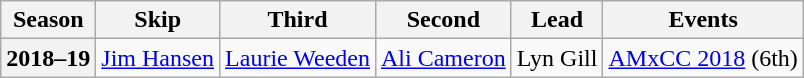<table class="wikitable">
<tr>
<th scope="col">Season</th>
<th scope="col">Skip</th>
<th scope="col">Third</th>
<th scope="col">Second</th>
<th scope="col">Lead</th>
<th scope="col">Events</th>
</tr>
<tr>
<th scope="row">2018–19</th>
<td><a href='#'>Jim Hansen</a></td>
<td><a href='#'>Laurie Weeden</a></td>
<td><a href='#'>Ali Cameron</a></td>
<td>Lyn Gill</td>
<td><a href='#'>AMxCC 2018</a> (6th)</td>
</tr>
</table>
